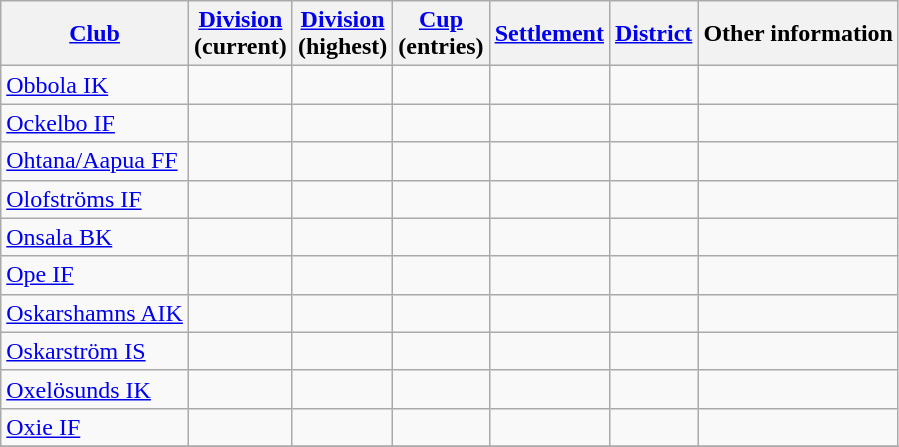<table class="wikitable" style="text-align:left">
<tr>
<th style= width="180px"><a href='#'>Club</a></th>
<th style= width="80px"><a href='#'>Division</a><br> (current)</th>
<th style= width="80px"><a href='#'>Division</a><br> (highest)</th>
<th style= width="60px"><a href='#'>Cup</a><br> (entries)</th>
<th style= width="110px"><a href='#'>Settlement</a></th>
<th style= width="110px"><a href='#'>District</a></th>
<th style= width="230px">Other information</th>
</tr>
<tr>
<td><a href='#'>Obbola IK</a></td>
<td></td>
<td></td>
<td></td>
<td></td>
<td></td>
<td></td>
</tr>
<tr>
<td><a href='#'>Ockelbo IF</a></td>
<td></td>
<td></td>
<td></td>
<td></td>
<td></td>
<td></td>
</tr>
<tr>
<td><a href='#'>Ohtana/Aapua FF</a></td>
<td></td>
<td></td>
<td></td>
<td></td>
<td></td>
<td></td>
</tr>
<tr>
<td><a href='#'>Olofströms IF</a></td>
<td></td>
<td></td>
<td></td>
<td></td>
<td></td>
<td></td>
</tr>
<tr>
<td><a href='#'>Onsala BK</a></td>
<td></td>
<td></td>
<td></td>
<td></td>
<td></td>
<td></td>
</tr>
<tr>
<td><a href='#'>Ope IF</a></td>
<td></td>
<td></td>
<td></td>
<td></td>
<td></td>
<td></td>
</tr>
<tr>
<td><a href='#'>Oskarshamns AIK</a></td>
<td></td>
<td></td>
<td></td>
<td></td>
<td></td>
<td></td>
</tr>
<tr>
<td><a href='#'>Oskarström IS</a></td>
<td></td>
<td></td>
<td></td>
<td></td>
<td></td>
<td></td>
</tr>
<tr>
<td><a href='#'>Oxelösunds IK</a></td>
<td></td>
<td></td>
<td></td>
<td></td>
<td></td>
<td></td>
</tr>
<tr>
<td><a href='#'>Oxie IF</a></td>
<td></td>
<td></td>
<td></td>
<td></td>
<td></td>
<td></td>
</tr>
<tr>
</tr>
</table>
